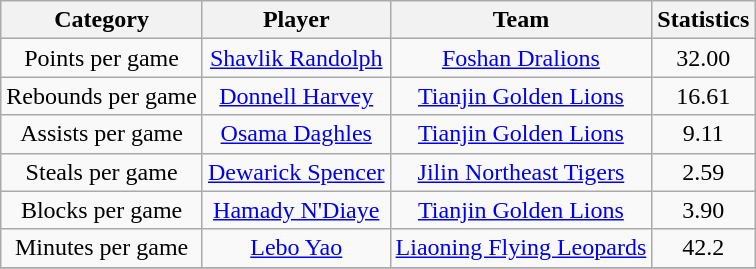<table class="wikitable" style="text-align:center">
<tr>
<th>Category</th>
<th>Player</th>
<th>Team</th>
<th>Statistics</th>
</tr>
<tr>
<td>Points per game</td>
<td> <a href='#'>Shavlik Randolph</a></td>
<td><a href='#'>Foshan Dralions</a></td>
<td>32.00</td>
</tr>
<tr>
<td>Rebounds per game</td>
<td> <a href='#'>Donnell Harvey</a></td>
<td><a href='#'>Tianjin Golden Lions</a></td>
<td>16.61</td>
</tr>
<tr>
<td>Assists per game</td>
<td> <a href='#'>Osama Daghles</a></td>
<td><a href='#'>Tianjin Golden Lions</a></td>
<td>9.11</td>
</tr>
<tr>
<td>Steals per game</td>
<td> <a href='#'>Dewarick Spencer</a></td>
<td><a href='#'>Jilin Northeast Tigers</a></td>
<td>2.59</td>
</tr>
<tr>
<td>Blocks per game</td>
<td> <a href='#'>Hamady N'Diaye</a></td>
<td><a href='#'>Tianjin Golden Lions</a></td>
<td>3.90</td>
</tr>
<tr>
<td>Minutes per game</td>
<td> <a href='#'>Lebo Yao</a></td>
<td><a href='#'>Liaoning Flying Leopards</a></td>
<td>42.2</td>
</tr>
<tr>
</tr>
</table>
